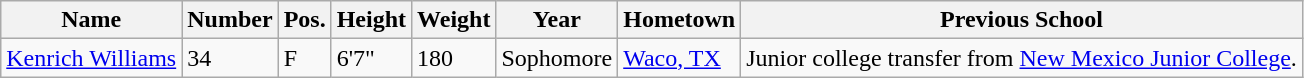<table class="wikitable sortable" border="1">
<tr>
<th>Name</th>
<th>Number</th>
<th>Pos.</th>
<th>Height</th>
<th>Weight</th>
<th>Year</th>
<th>Hometown</th>
<th class="unsortable">Previous School</th>
</tr>
<tr>
<td sortname><a href='#'>Kenrich Williams</a></td>
<td>34</td>
<td>F</td>
<td>6'7"</td>
<td>180</td>
<td>Sophomore</td>
<td><a href='#'>Waco, TX</a></td>
<td>Junior college transfer from <a href='#'>New Mexico Junior College</a>.</td>
</tr>
</table>
